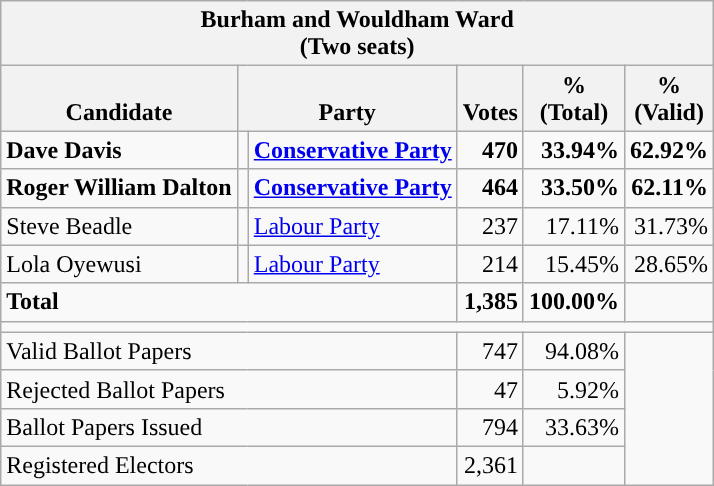<table class="wikitable" border="1" style="text-align:right; font-size:100%">
<tr>
<th align=center colspan=6>Burham and Wouldham Ward<br>(Two seats)</th>
</tr>
<tr>
<th valign=bottom>Candidate</th>
<th valign=bottom colspan=2>Party</th>
<th valign=bottom>Votes</th>
<th>%<br>(Total)</th>
<th>%<br>(Valid)</th>
</tr>
<tr>
<td align=left><strong>Dave Davis</strong></td>
<td style="background:"></td>
<td align=left><strong><a href='#'>Conservative Party</a></strong></td>
<td><strong>470</strong></td>
<td><strong>33.94%</strong></td>
<td><strong>62.92%</strong></td>
</tr>
<tr>
<td align=left><strong>Roger William Dalton</strong></td>
<td style="background:"></td>
<td align=left><strong><a href='#'>Conservative Party</a></strong></td>
<td><strong>464</strong></td>
<td><strong>33.50%</strong></td>
<td><strong>62.11%</strong></td>
</tr>
<tr>
<td align=left>Steve Beadle</td>
<td style="background:"></td>
<td align=left><a href='#'>Labour Party</a></td>
<td>237</td>
<td>17.11%</td>
<td>31.73%</td>
</tr>
<tr>
<td align=left>Lola Oyewusi</td>
<td style="background:"></td>
<td align=left><a href='#'>Labour Party</a></td>
<td>214</td>
<td>15.45%</td>
<td>28.65%</td>
</tr>
<tr style="font-weight:bold">
<td align=left colspan=3>Total</td>
<td>1,385</td>
<td>100.00%</td>
<td></td>
</tr>
<tr>
<td align=left colspan=6></td>
</tr>
<tr>
<td align=left colspan=3>Valid Ballot Papers</td>
<td>747</td>
<td>94.08%</td>
<td rowspan=4></td>
</tr>
<tr>
<td align=left colspan=3>Rejected Ballot Papers</td>
<td>47</td>
<td>5.92%</td>
</tr>
<tr>
<td align=left colspan=3>Ballot Papers Issued</td>
<td>794</td>
<td>33.63%</td>
</tr>
<tr>
<td align=left colspan=3>Registered Electors</td>
<td>2,361</td>
<td></td>
</tr>
</table>
